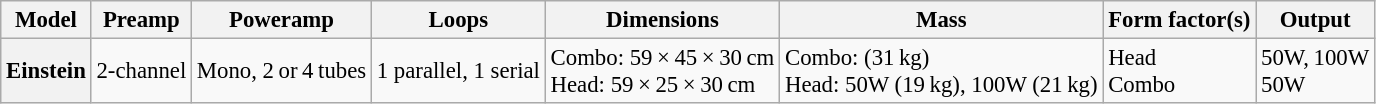<table class="wikitable" style="font-size:95%;">
<tr>
<th>Model</th>
<th>Preamp</th>
<th>Poweramp</th>
<th>Loops</th>
<th>Dimensions</th>
<th>Mass</th>
<th>Form factor(s)</th>
<th>Output</th>
</tr>
<tr>
<th>Einstein</th>
<td>2-channel</td>
<td>Mono, 2 or 4 tubes</td>
<td>1 parallel, 1 serial</td>
<td>Combo: 59 × 45 × 30 cm<br>Head:  59 × 25 × 30 cm</td>
<td>Combo: (31 kg)<br>Head: 50W (19 kg), 100W (21 kg)</td>
<td>Head<br>Combo</td>
<td>50W, 100W<br>50W</td>
</tr>
</table>
